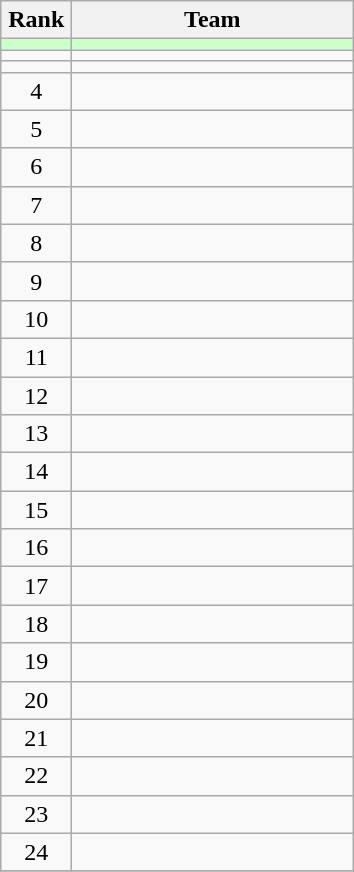<table class="wikitable">
<tr>
<th style="width: 40px;">Rank</th>
<th style="width: 180px;">Team</th>
</tr>
<tr bgcolor=#ccffcc>
<td align=center></td>
<td></td>
</tr>
<tr>
<td align=center></td>
<td></td>
</tr>
<tr>
<td align=center></td>
<td></td>
</tr>
<tr>
<td align=center>4</td>
<td></td>
</tr>
<tr>
<td align=center>5</td>
<td></td>
</tr>
<tr>
<td align=center>6</td>
<td></td>
</tr>
<tr>
<td align=center>7</td>
<td></td>
</tr>
<tr>
<td align=center>8</td>
<td></td>
</tr>
<tr>
<td align=center>9</td>
<td></td>
</tr>
<tr>
<td align=center>10</td>
<td></td>
</tr>
<tr>
<td align=center>11</td>
<td></td>
</tr>
<tr>
<td align=center>12</td>
<td></td>
</tr>
<tr>
<td align=center>13</td>
<td></td>
</tr>
<tr>
<td align=center>14</td>
<td></td>
</tr>
<tr>
<td align=center>15</td>
<td></td>
</tr>
<tr>
<td align=center>16</td>
<td></td>
</tr>
<tr>
<td align=center>17</td>
<td></td>
</tr>
<tr>
<td align=center>18</td>
<td></td>
</tr>
<tr>
<td align=center>19</td>
<td></td>
</tr>
<tr>
<td align=center>20</td>
<td></td>
</tr>
<tr>
<td align=center>21</td>
<td></td>
</tr>
<tr>
<td align=center>22</td>
<td></td>
</tr>
<tr>
<td align=center>23</td>
<td></td>
</tr>
<tr>
<td align=center>24</td>
<td></td>
</tr>
<tr>
</tr>
</table>
